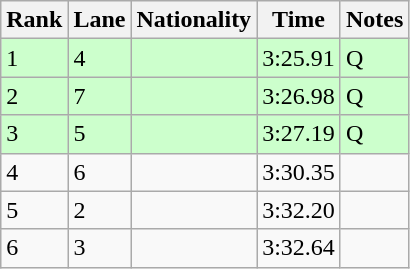<table class="wikitable">
<tr>
<th>Rank</th>
<th>Lane</th>
<th>Nationality</th>
<th>Time</th>
<th>Notes</th>
</tr>
<tr bgcolor=ccffcc>
<td>1</td>
<td>4</td>
<td></td>
<td>3:25.91</td>
<td>Q</td>
</tr>
<tr bgcolor=ccffcc>
<td>2</td>
<td>7</td>
<td></td>
<td>3:26.98</td>
<td>Q</td>
</tr>
<tr bgcolor=ccffcc>
<td>3</td>
<td>5</td>
<td></td>
<td>3:27.19</td>
<td>Q</td>
</tr>
<tr>
<td>4</td>
<td>6</td>
<td></td>
<td>3:30.35</td>
<td></td>
</tr>
<tr>
<td>5</td>
<td>2</td>
<td></td>
<td>3:32.20</td>
<td></td>
</tr>
<tr>
<td>6</td>
<td>3</td>
<td></td>
<td>3:32.64</td>
<td></td>
</tr>
</table>
